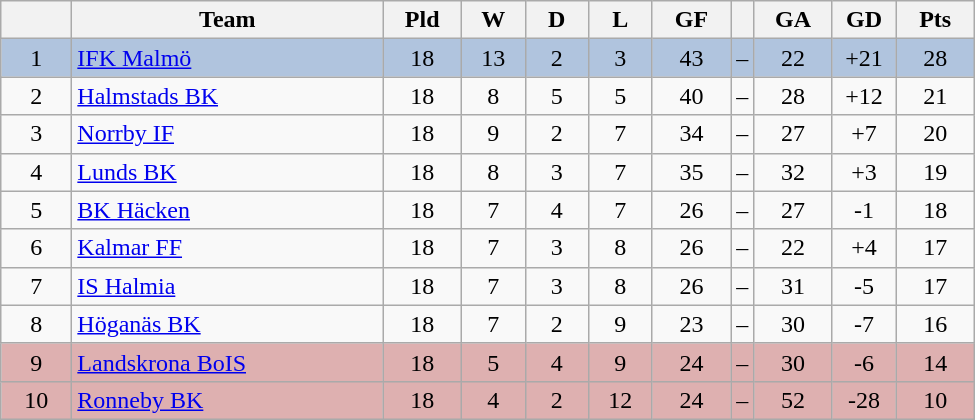<table class="wikitable" style="text-align: center;">
<tr>
<th style="width: 40px;"></th>
<th style="width: 200px;">Team</th>
<th style="width: 45px;">Pld</th>
<th style="width: 35px;">W</th>
<th style="width: 35px;">D</th>
<th style="width: 35px;">L</th>
<th style="width: 45px;">GF</th>
<th></th>
<th style="width: 45px;">GA</th>
<th style="width: 35px;">GD</th>
<th style="width: 45px;">Pts</th>
</tr>
<tr style="background: #b0c4de">
<td>1</td>
<td style="text-align: left;"><a href='#'>IFK Malmö</a></td>
<td>18</td>
<td>13</td>
<td>2</td>
<td>3</td>
<td>43</td>
<td>–</td>
<td>22</td>
<td>+21</td>
<td>28</td>
</tr>
<tr>
<td>2</td>
<td style="text-align: left;"><a href='#'>Halmstads BK</a></td>
<td>18</td>
<td>8</td>
<td>5</td>
<td>5</td>
<td>40</td>
<td>–</td>
<td>28</td>
<td>+12</td>
<td>21</td>
</tr>
<tr>
<td>3</td>
<td style="text-align: left;"><a href='#'>Norrby IF</a></td>
<td>18</td>
<td>9</td>
<td>2</td>
<td>7</td>
<td>34</td>
<td>–</td>
<td>27</td>
<td>+7</td>
<td>20</td>
</tr>
<tr>
<td>4</td>
<td style="text-align: left;"><a href='#'>Lunds BK</a></td>
<td>18</td>
<td>8</td>
<td>3</td>
<td>7</td>
<td>35</td>
<td>–</td>
<td>32</td>
<td>+3</td>
<td>19</td>
</tr>
<tr>
<td>5</td>
<td style="text-align: left;"><a href='#'>BK Häcken</a></td>
<td>18</td>
<td>7</td>
<td>4</td>
<td>7</td>
<td>26</td>
<td>–</td>
<td>27</td>
<td>-1</td>
<td>18</td>
</tr>
<tr>
<td>6</td>
<td style="text-align: left;"><a href='#'>Kalmar FF</a></td>
<td>18</td>
<td>7</td>
<td>3</td>
<td>8</td>
<td>26</td>
<td>–</td>
<td>22</td>
<td>+4</td>
<td>17</td>
</tr>
<tr>
<td>7</td>
<td style="text-align: left;"><a href='#'>IS Halmia</a></td>
<td>18</td>
<td>7</td>
<td>3</td>
<td>8</td>
<td>26</td>
<td>–</td>
<td>31</td>
<td>-5</td>
<td>17</td>
</tr>
<tr>
<td>8</td>
<td style="text-align: left;"><a href='#'>Höganäs BK</a></td>
<td>18</td>
<td>7</td>
<td>2</td>
<td>9</td>
<td>23</td>
<td>–</td>
<td>30</td>
<td>-7</td>
<td>16</td>
</tr>
<tr style="background: #deb0b0">
<td>9</td>
<td style="text-align: left;"><a href='#'>Landskrona BoIS</a></td>
<td>18</td>
<td>5</td>
<td>4</td>
<td>9</td>
<td>24</td>
<td>–</td>
<td>30</td>
<td>-6</td>
<td>14</td>
</tr>
<tr style="background: #deb0b0">
<td>10</td>
<td style="text-align: left;"><a href='#'>Ronneby BK</a></td>
<td>18</td>
<td>4</td>
<td>2</td>
<td>12</td>
<td>24</td>
<td>–</td>
<td>52</td>
<td>-28</td>
<td>10</td>
</tr>
</table>
